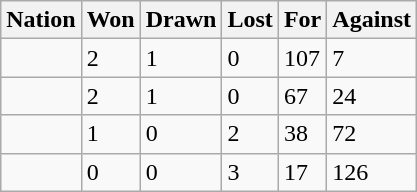<table class="wikitable">
<tr>
<th>Nation</th>
<th>Won</th>
<th>Drawn</th>
<th>Lost</th>
<th>For</th>
<th>Against</th>
</tr>
<tr>
<td></td>
<td>2</td>
<td>1</td>
<td>0</td>
<td>107</td>
<td>7</td>
</tr>
<tr>
<td></td>
<td>2</td>
<td>1</td>
<td>0</td>
<td>67</td>
<td>24</td>
</tr>
<tr>
<td></td>
<td>1</td>
<td>0</td>
<td>2</td>
<td>38</td>
<td>72</td>
</tr>
<tr>
<td></td>
<td>0</td>
<td>0</td>
<td>3</td>
<td>17</td>
<td>126</td>
</tr>
</table>
